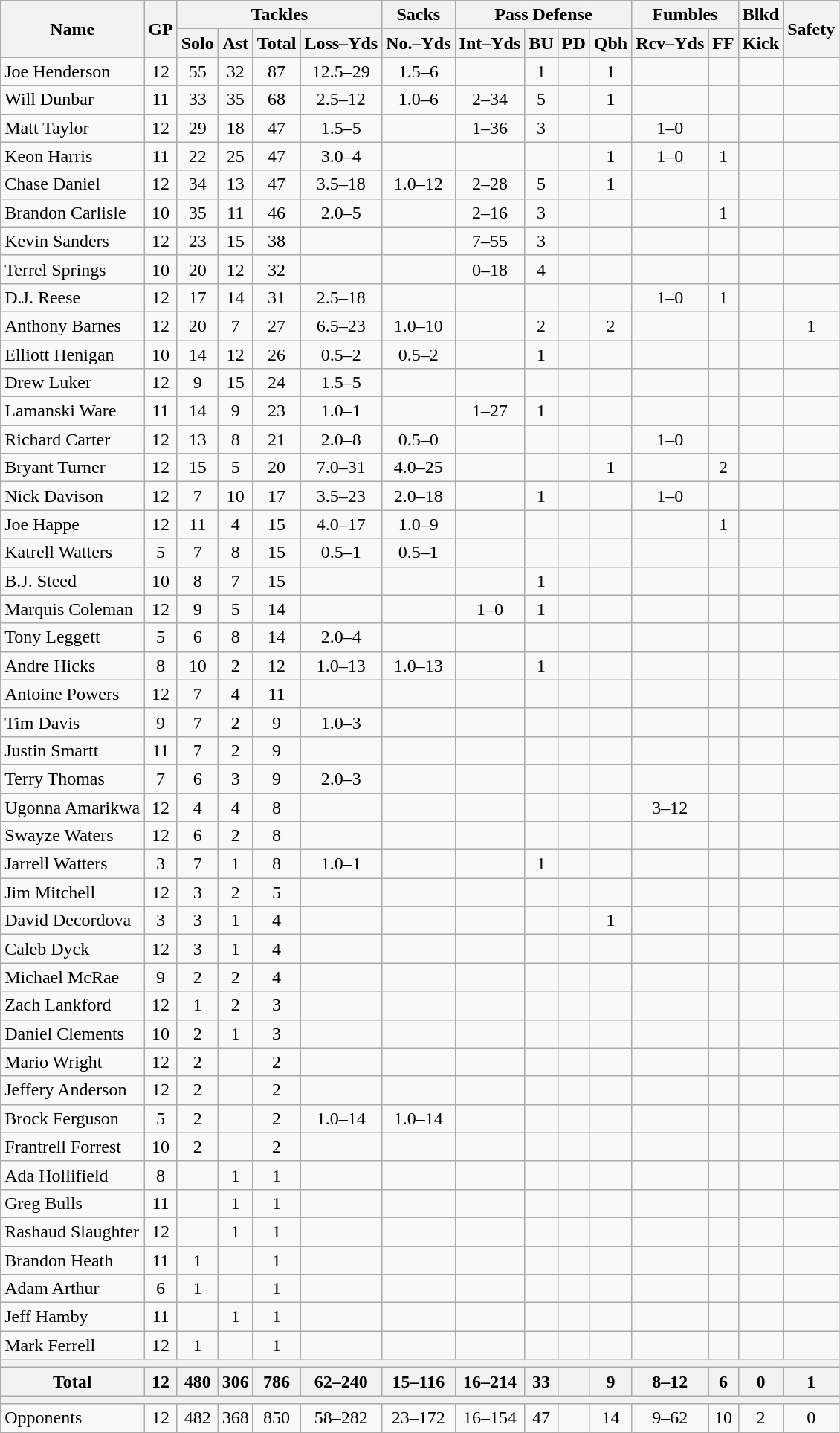<table class=wikitable style="text-align:center;">
<tr>
<th rowspan=2>Name</th>
<th rowspan=2>GP</th>
<th colspan=4>Tackles</th>
<th>Sacks</th>
<th colspan=4>Pass Defense</th>
<th colspan=2>Fumbles</th>
<th>Blkd</th>
<th rowspan=2>Safety</th>
</tr>
<tr>
<th>Solo</th>
<th>Ast</th>
<th>Total</th>
<th>Loss–Yds</th>
<th>No.–Yds</th>
<th>Int–Yds</th>
<th>BU</th>
<th>PD</th>
<th>Qbh</th>
<th>Rcv–Yds</th>
<th>FF</th>
<th>Kick</th>
</tr>
<tr>
<td align=left>Joe Henderson</td>
<td>12</td>
<td>55</td>
<td>32</td>
<td>87</td>
<td>12.5–29</td>
<td>1.5–6</td>
<td></td>
<td>1</td>
<td></td>
<td>1</td>
<td></td>
<td></td>
<td></td>
<td></td>
</tr>
<tr>
<td align=left>Will Dunbar</td>
<td>11</td>
<td>33</td>
<td>35</td>
<td>68</td>
<td>2.5–12</td>
<td>1.0–6</td>
<td>2–34</td>
<td>5</td>
<td></td>
<td>1</td>
<td></td>
<td></td>
<td></td>
<td></td>
</tr>
<tr>
<td align=left>Matt Taylor</td>
<td>12</td>
<td>29</td>
<td>18</td>
<td>47</td>
<td>1.5–5</td>
<td></td>
<td>1–36</td>
<td>3</td>
<td></td>
<td></td>
<td>1–0</td>
<td></td>
<td></td>
<td></td>
</tr>
<tr>
<td align=left>Keon Harris</td>
<td>11</td>
<td>22</td>
<td>25</td>
<td>47</td>
<td>3.0–4</td>
<td></td>
<td></td>
<td></td>
<td></td>
<td>1</td>
<td>1–0</td>
<td>1</td>
<td></td>
<td></td>
</tr>
<tr>
<td align=left>Chase Daniel</td>
<td>12</td>
<td>34</td>
<td>13</td>
<td>47</td>
<td>3.5–18</td>
<td>1.0–12</td>
<td>2–28</td>
<td>5</td>
<td></td>
<td>1</td>
<td></td>
<td></td>
<td></td>
<td></td>
</tr>
<tr>
<td align=left>Brandon Carlisle</td>
<td>10</td>
<td>35</td>
<td>11</td>
<td>46</td>
<td>2.0–5</td>
<td></td>
<td>2–16</td>
<td>3</td>
<td></td>
<td></td>
<td></td>
<td>1</td>
<td></td>
<td></td>
</tr>
<tr>
<td align=left>Kevin Sanders</td>
<td>12</td>
<td>23</td>
<td>15</td>
<td>38</td>
<td></td>
<td></td>
<td>7–55</td>
<td>3</td>
<td></td>
<td></td>
<td></td>
<td></td>
<td></td>
<td></td>
</tr>
<tr>
<td align=left>Terrel Springs</td>
<td>10</td>
<td>20</td>
<td>12</td>
<td>32</td>
<td></td>
<td></td>
<td>0–18</td>
<td>4</td>
<td></td>
<td></td>
<td></td>
<td></td>
<td></td>
<td></td>
</tr>
<tr>
<td align=left>D.J. Reese</td>
<td>12</td>
<td>17</td>
<td>14</td>
<td>31</td>
<td>2.5–18</td>
<td></td>
<td></td>
<td></td>
<td></td>
<td></td>
<td>1–0</td>
<td>1</td>
<td></td>
<td></td>
</tr>
<tr>
<td align=left>Anthony Barnes</td>
<td>12</td>
<td>20</td>
<td>7</td>
<td>27</td>
<td>6.5–23</td>
<td>1.0–10</td>
<td></td>
<td>2</td>
<td></td>
<td>2</td>
<td></td>
<td></td>
<td></td>
<td>1</td>
</tr>
<tr>
<td align=left>Elliott Henigan</td>
<td>10</td>
<td>14</td>
<td>12</td>
<td>26</td>
<td>0.5–2</td>
<td>0.5–2</td>
<td></td>
<td>1</td>
<td></td>
<td></td>
<td></td>
<td></td>
<td></td>
<td></td>
</tr>
<tr>
<td align=left>Drew Luker</td>
<td>12</td>
<td>9</td>
<td>15</td>
<td>24</td>
<td>1.5–5</td>
<td></td>
<td></td>
<td></td>
<td></td>
<td></td>
<td></td>
<td></td>
<td></td>
<td></td>
</tr>
<tr>
<td align=left>Lamanski Ware</td>
<td>11</td>
<td>14</td>
<td>9</td>
<td>23</td>
<td>1.0–1</td>
<td></td>
<td>1–27</td>
<td>1</td>
<td></td>
<td></td>
<td></td>
<td></td>
<td></td>
<td></td>
</tr>
<tr>
<td align=left>Richard Carter</td>
<td>12</td>
<td>13</td>
<td>8</td>
<td>21</td>
<td>2.0–8</td>
<td>0.5–0</td>
<td></td>
<td></td>
<td></td>
<td></td>
<td>1–0</td>
<td></td>
<td></td>
<td></td>
</tr>
<tr>
<td align=left>Bryant Turner</td>
<td>12</td>
<td>15</td>
<td>5</td>
<td>20</td>
<td>7.0–31</td>
<td>4.0–25</td>
<td></td>
<td></td>
<td></td>
<td>1</td>
<td></td>
<td>2</td>
<td></td>
<td></td>
</tr>
<tr>
<td align=left>Nick Davison</td>
<td>12</td>
<td>7</td>
<td>10</td>
<td>17</td>
<td>3.5–23</td>
<td>2.0–18</td>
<td></td>
<td>1</td>
<td></td>
<td></td>
<td>1–0</td>
<td></td>
<td></td>
<td></td>
</tr>
<tr>
<td align=left>Joe Happe</td>
<td>12</td>
<td>11</td>
<td>4</td>
<td>15</td>
<td>4.0–17</td>
<td>1.0–9</td>
<td></td>
<td></td>
<td></td>
<td></td>
<td></td>
<td>1</td>
<td></td>
<td></td>
</tr>
<tr>
<td align=left>Katrell Watters</td>
<td>5</td>
<td>7</td>
<td>8</td>
<td>15</td>
<td>0.5–1</td>
<td>0.5–1</td>
<td></td>
<td></td>
<td></td>
<td></td>
<td></td>
<td></td>
<td></td>
<td></td>
</tr>
<tr>
<td align=left>B.J. Steed</td>
<td>10</td>
<td>8</td>
<td>7</td>
<td>15</td>
<td></td>
<td></td>
<td></td>
<td>1</td>
<td></td>
<td></td>
<td></td>
<td></td>
<td></td>
<td></td>
</tr>
<tr>
<td align=left>Marquis Coleman</td>
<td>12</td>
<td>9</td>
<td>5</td>
<td>14</td>
<td></td>
<td></td>
<td>1–0</td>
<td>1</td>
<td></td>
<td></td>
<td></td>
<td></td>
<td></td>
<td></td>
</tr>
<tr>
<td align=left>Tony Leggett</td>
<td>5</td>
<td>6</td>
<td>8</td>
<td>14</td>
<td>2.0–4</td>
<td></td>
<td></td>
<td></td>
<td></td>
<td></td>
<td></td>
<td></td>
<td></td>
<td></td>
</tr>
<tr>
<td align=left>Andre Hicks</td>
<td>8</td>
<td>10</td>
<td>2</td>
<td>12</td>
<td>1.0–13</td>
<td>1.0–13</td>
<td></td>
<td>1</td>
<td></td>
<td></td>
<td></td>
<td></td>
<td></td>
<td></td>
</tr>
<tr>
<td align=left>Antoine Powers</td>
<td>12</td>
<td>7</td>
<td>4</td>
<td>11</td>
<td></td>
<td></td>
<td></td>
<td></td>
<td></td>
<td></td>
<td></td>
<td></td>
<td></td>
<td></td>
</tr>
<tr>
<td align=left>Tim Davis</td>
<td>9</td>
<td>7</td>
<td>2</td>
<td>9</td>
<td>1.0–3</td>
<td></td>
<td></td>
<td></td>
<td></td>
<td></td>
<td></td>
<td></td>
<td></td>
<td></td>
</tr>
<tr>
<td align=left>Justin Smartt</td>
<td>11</td>
<td>7</td>
<td>2</td>
<td>9</td>
<td></td>
<td></td>
<td></td>
<td></td>
<td></td>
<td></td>
<td></td>
<td></td>
<td></td>
<td></td>
</tr>
<tr>
<td align=left>Terry Thomas</td>
<td>7</td>
<td>6</td>
<td>3</td>
<td>9</td>
<td>2.0–3</td>
<td></td>
<td></td>
<td></td>
<td></td>
<td></td>
<td></td>
<td></td>
<td></td>
<td></td>
</tr>
<tr>
<td align=left>Ugonna Amarikwa</td>
<td>12</td>
<td>4</td>
<td>4</td>
<td>8</td>
<td></td>
<td></td>
<td></td>
<td></td>
<td></td>
<td></td>
<td>3–12</td>
<td></td>
<td></td>
<td></td>
</tr>
<tr>
<td align=left>Swayze Waters</td>
<td>12</td>
<td>6</td>
<td>2</td>
<td>8</td>
<td></td>
<td></td>
<td></td>
<td></td>
<td></td>
<td></td>
<td></td>
<td></td>
<td></td>
<td></td>
</tr>
<tr>
<td align=left>Jarrell Watters</td>
<td>3</td>
<td>7</td>
<td>1</td>
<td>8</td>
<td>1.0–1</td>
<td></td>
<td></td>
<td>1</td>
<td></td>
<td></td>
<td></td>
<td></td>
<td></td>
<td></td>
</tr>
<tr>
<td align=left>Jim Mitchell</td>
<td>12</td>
<td>3</td>
<td>2</td>
<td>5</td>
<td></td>
<td></td>
<td></td>
<td></td>
<td></td>
<td></td>
<td></td>
<td></td>
<td></td>
<td></td>
</tr>
<tr>
<td align=left>David Decordova</td>
<td>3</td>
<td>3</td>
<td>1</td>
<td>4</td>
<td></td>
<td></td>
<td></td>
<td></td>
<td></td>
<td>1</td>
<td></td>
<td></td>
<td></td>
<td></td>
</tr>
<tr>
<td align=left>Caleb Dyck</td>
<td>12</td>
<td>3</td>
<td>1</td>
<td>4</td>
<td></td>
<td></td>
<td></td>
<td></td>
<td></td>
<td></td>
<td></td>
<td></td>
<td></td>
<td></td>
</tr>
<tr>
<td align=left>Michael McRae</td>
<td>9</td>
<td>2</td>
<td>2</td>
<td>4</td>
<td></td>
<td></td>
<td></td>
<td></td>
<td></td>
<td></td>
<td></td>
<td></td>
<td></td>
<td></td>
</tr>
<tr>
<td align=left>Zach Lankford</td>
<td>12</td>
<td>1</td>
<td>2</td>
<td>3</td>
<td></td>
<td></td>
<td></td>
<td></td>
<td></td>
<td></td>
<td></td>
<td></td>
<td></td>
<td></td>
</tr>
<tr>
<td align=left>Daniel Clements</td>
<td>10</td>
<td>2</td>
<td>1</td>
<td>3</td>
<td></td>
<td></td>
<td></td>
<td></td>
<td></td>
<td></td>
<td></td>
<td></td>
<td></td>
<td></td>
</tr>
<tr>
<td align=left>Mario Wright</td>
<td>12</td>
<td>2</td>
<td></td>
<td>2</td>
<td></td>
<td></td>
<td></td>
<td></td>
<td></td>
<td></td>
<td></td>
<td></td>
<td></td>
<td></td>
</tr>
<tr>
<td align=left>Jeffery Anderson</td>
<td>12</td>
<td>2</td>
<td></td>
<td>2</td>
<td></td>
<td></td>
<td></td>
<td></td>
<td></td>
<td></td>
<td></td>
<td></td>
<td></td>
<td></td>
</tr>
<tr>
<td align=left>Brock Ferguson</td>
<td>5</td>
<td>2</td>
<td></td>
<td>2</td>
<td>1.0–14</td>
<td>1.0–14</td>
<td></td>
<td></td>
<td></td>
<td></td>
<td></td>
<td></td>
<td></td>
<td></td>
</tr>
<tr>
<td align=left>Frantrell Forrest</td>
<td>10</td>
<td>2</td>
<td></td>
<td>2</td>
<td></td>
<td></td>
<td></td>
<td></td>
<td></td>
<td></td>
<td></td>
<td></td>
<td></td>
<td></td>
</tr>
<tr>
<td align=left>Ada Hollifield</td>
<td>8</td>
<td></td>
<td>1</td>
<td>1</td>
<td></td>
<td></td>
<td></td>
<td></td>
<td></td>
<td></td>
<td></td>
<td></td>
<td></td>
<td></td>
</tr>
<tr>
<td align=left>Greg Bulls</td>
<td>11</td>
<td></td>
<td>1</td>
<td>1</td>
<td></td>
<td></td>
<td></td>
<td></td>
<td></td>
<td></td>
<td></td>
<td></td>
<td></td>
<td></td>
</tr>
<tr>
<td align=left>Rashaud Slaughter</td>
<td>12</td>
<td></td>
<td>1</td>
<td>1</td>
<td></td>
<td></td>
<td></td>
<td></td>
<td></td>
<td></td>
<td></td>
<td></td>
<td></td>
<td></td>
</tr>
<tr>
<td align=left>Brandon Heath</td>
<td>11</td>
<td>1</td>
<td></td>
<td>1</td>
<td></td>
<td></td>
<td></td>
<td></td>
<td></td>
<td></td>
<td></td>
<td></td>
<td></td>
<td></td>
</tr>
<tr>
<td align=left>Adam Arthur</td>
<td>6</td>
<td>1</td>
<td></td>
<td>1</td>
<td></td>
<td></td>
<td></td>
<td></td>
<td></td>
<td></td>
<td></td>
<td></td>
<td></td>
<td></td>
</tr>
<tr>
<td align=left>Jeff Hamby</td>
<td>11</td>
<td></td>
<td>1</td>
<td>1</td>
<td></td>
<td></td>
<td></td>
<td></td>
<td></td>
<td></td>
<td></td>
<td></td>
<td></td>
<td></td>
</tr>
<tr>
<td align=left>Mark Ferrell</td>
<td>12</td>
<td>1</td>
<td></td>
<td>1</td>
<td></td>
<td></td>
<td></td>
<td></td>
<td></td>
<td></td>
<td></td>
<td></td>
<td></td>
<td></td>
</tr>
<tr>
<th colspan=15></th>
</tr>
<tr>
<th>Total</th>
<th>12</th>
<th>480</th>
<th>306</th>
<th>786</th>
<th>62–240</th>
<th>15–116</th>
<th>16–214</th>
<th>33</th>
<th></th>
<th>9</th>
<th>8–12</th>
<th>6</th>
<th>0</th>
<th>1</th>
</tr>
<tr>
<th colspan=15></th>
</tr>
<tr>
<td align=left>Opponents</td>
<td>12</td>
<td>482</td>
<td>368</td>
<td>850</td>
<td>58–282</td>
<td>23–172</td>
<td>16–154</td>
<td>47</td>
<td></td>
<td>14</td>
<td>9–62</td>
<td>10</td>
<td>2</td>
<td>0</td>
</tr>
</table>
